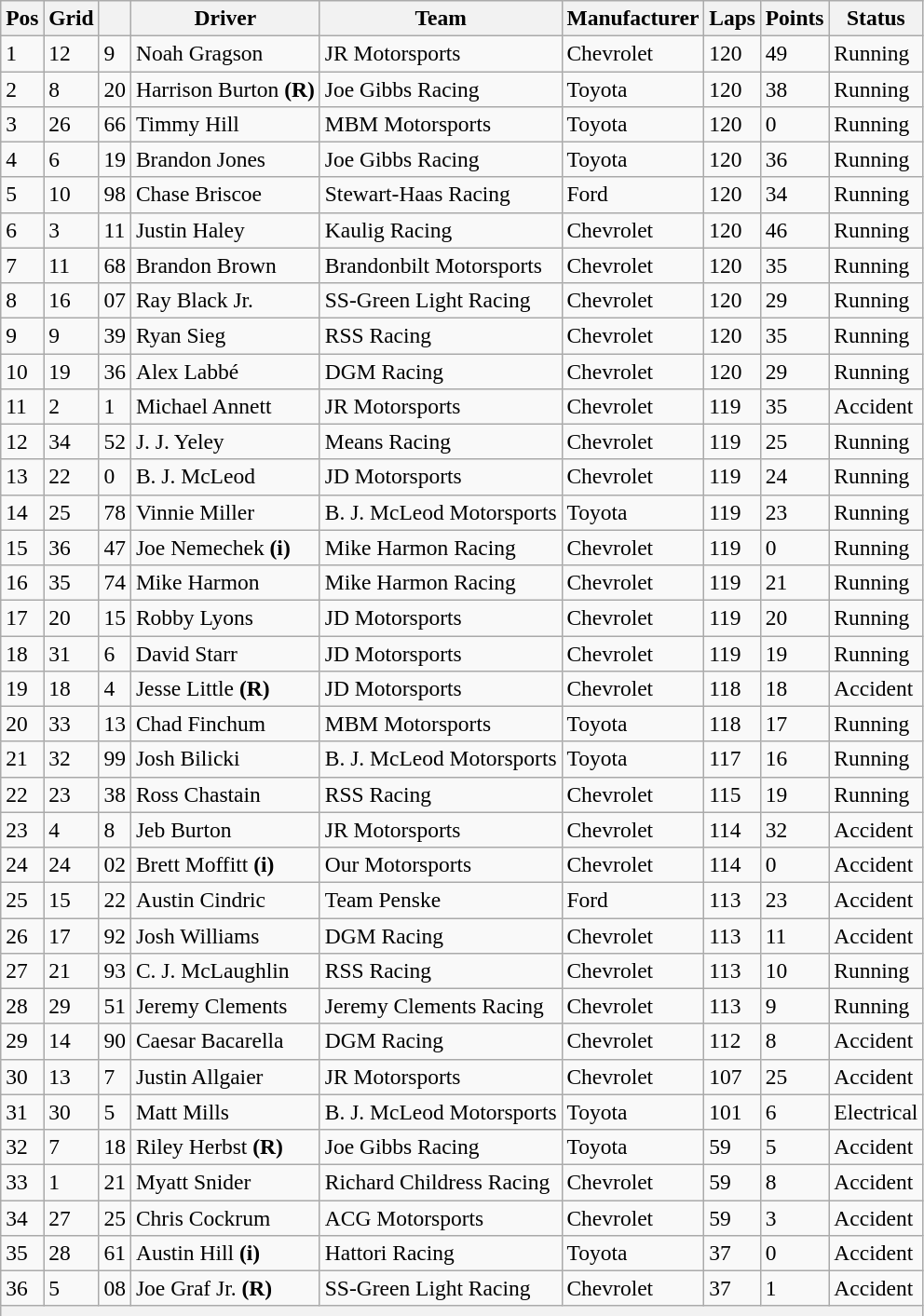<table class="wikitable" style="font-size:98%">
<tr>
<th>Pos</th>
<th>Grid</th>
<th></th>
<th>Driver</th>
<th>Team</th>
<th>Manufacturer</th>
<th>Laps</th>
<th>Points</th>
<th>Status</th>
</tr>
<tr>
<td>1</td>
<td>12</td>
<td>9</td>
<td>Noah Gragson</td>
<td>JR Motorsports</td>
<td>Chevrolet</td>
<td>120</td>
<td>49</td>
<td>Running</td>
</tr>
<tr>
<td>2</td>
<td>8</td>
<td>20</td>
<td>Harrison Burton <strong>(R)</strong></td>
<td>Joe Gibbs Racing</td>
<td>Toyota</td>
<td>120</td>
<td>38</td>
<td>Running</td>
</tr>
<tr>
<td>3</td>
<td>26</td>
<td>66</td>
<td>Timmy Hill</td>
<td>MBM Motorsports</td>
<td>Toyota</td>
<td>120</td>
<td>0</td>
<td>Running</td>
</tr>
<tr>
<td>4</td>
<td>6</td>
<td>19</td>
<td>Brandon Jones</td>
<td>Joe Gibbs Racing</td>
<td>Toyota</td>
<td>120</td>
<td>36</td>
<td>Running</td>
</tr>
<tr>
<td>5</td>
<td>10</td>
<td>98</td>
<td>Chase Briscoe</td>
<td>Stewart-Haas Racing</td>
<td>Ford</td>
<td>120</td>
<td>34</td>
<td>Running</td>
</tr>
<tr>
<td>6</td>
<td>3</td>
<td>11</td>
<td>Justin Haley</td>
<td>Kaulig Racing</td>
<td>Chevrolet</td>
<td>120</td>
<td>46</td>
<td>Running</td>
</tr>
<tr>
<td>7</td>
<td>11</td>
<td>68</td>
<td>Brandon Brown</td>
<td>Brandonbilt Motorsports</td>
<td>Chevrolet</td>
<td>120</td>
<td>35</td>
<td>Running</td>
</tr>
<tr>
<td>8</td>
<td>16</td>
<td>07</td>
<td>Ray Black Jr.</td>
<td>SS-Green Light Racing</td>
<td>Chevrolet</td>
<td>120</td>
<td>29</td>
<td>Running</td>
</tr>
<tr>
<td>9</td>
<td>9</td>
<td>39</td>
<td>Ryan Sieg</td>
<td>RSS Racing</td>
<td>Chevrolet</td>
<td>120</td>
<td>35</td>
<td>Running</td>
</tr>
<tr>
<td>10</td>
<td>19</td>
<td>36</td>
<td>Alex Labbé</td>
<td>DGM Racing</td>
<td>Chevrolet</td>
<td>120</td>
<td>29</td>
<td>Running</td>
</tr>
<tr>
<td>11</td>
<td>2</td>
<td>1</td>
<td>Michael Annett</td>
<td>JR Motorsports</td>
<td>Chevrolet</td>
<td>119</td>
<td>35</td>
<td>Accident</td>
</tr>
<tr>
<td>12</td>
<td>34</td>
<td>52</td>
<td>J. J. Yeley</td>
<td>Means Racing</td>
<td>Chevrolet</td>
<td>119</td>
<td>25</td>
<td>Running</td>
</tr>
<tr>
<td>13</td>
<td>22</td>
<td>0</td>
<td>B. J. McLeod</td>
<td>JD Motorsports</td>
<td>Chevrolet</td>
<td>119</td>
<td>24</td>
<td>Running</td>
</tr>
<tr>
<td>14</td>
<td>25</td>
<td>78</td>
<td>Vinnie Miller</td>
<td>B. J. McLeod Motorsports</td>
<td>Toyota</td>
<td>119</td>
<td>23</td>
<td>Running</td>
</tr>
<tr>
<td>15</td>
<td>36</td>
<td>47</td>
<td>Joe Nemechek <strong>(i)</strong></td>
<td>Mike Harmon Racing</td>
<td>Chevrolet</td>
<td>119</td>
<td>0</td>
<td>Running</td>
</tr>
<tr>
<td>16</td>
<td>35</td>
<td>74</td>
<td>Mike Harmon</td>
<td>Mike Harmon Racing</td>
<td>Chevrolet</td>
<td>119</td>
<td>21</td>
<td>Running</td>
</tr>
<tr>
<td>17</td>
<td>20</td>
<td>15</td>
<td>Robby Lyons</td>
<td>JD Motorsports</td>
<td>Chevrolet</td>
<td>119</td>
<td>20</td>
<td>Running</td>
</tr>
<tr>
<td>18</td>
<td>31</td>
<td>6</td>
<td>David Starr</td>
<td>JD Motorsports</td>
<td>Chevrolet</td>
<td>119</td>
<td>19</td>
<td>Running</td>
</tr>
<tr>
<td>19</td>
<td>18</td>
<td>4</td>
<td>Jesse Little <strong>(R)</strong></td>
<td>JD Motorsports</td>
<td>Chevrolet</td>
<td>118</td>
<td>18</td>
<td>Accident</td>
</tr>
<tr>
<td>20</td>
<td>33</td>
<td>13</td>
<td>Chad Finchum</td>
<td>MBM Motorsports</td>
<td>Toyota</td>
<td>118</td>
<td>17</td>
<td>Running</td>
</tr>
<tr>
<td>21</td>
<td>32</td>
<td>99</td>
<td>Josh Bilicki</td>
<td>B. J. McLeod Motorsports</td>
<td>Toyota</td>
<td>117</td>
<td>16</td>
<td>Running</td>
</tr>
<tr>
<td>22</td>
<td>23</td>
<td>38</td>
<td>Ross Chastain</td>
<td>RSS Racing</td>
<td>Chevrolet</td>
<td>115</td>
<td>19</td>
<td>Running</td>
</tr>
<tr>
<td>23</td>
<td>4</td>
<td>8</td>
<td>Jeb Burton</td>
<td>JR Motorsports</td>
<td>Chevrolet</td>
<td>114</td>
<td>32</td>
<td>Accident</td>
</tr>
<tr>
<td>24</td>
<td>24</td>
<td>02</td>
<td>Brett Moffitt <strong>(i)</strong></td>
<td>Our Motorsports</td>
<td>Chevrolet</td>
<td>114</td>
<td>0</td>
<td>Accident</td>
</tr>
<tr>
<td>25</td>
<td>15</td>
<td>22</td>
<td>Austin Cindric</td>
<td>Team Penske</td>
<td>Ford</td>
<td>113</td>
<td>23</td>
<td>Accident</td>
</tr>
<tr>
<td>26</td>
<td>17</td>
<td>92</td>
<td>Josh Williams</td>
<td>DGM Racing</td>
<td>Chevrolet</td>
<td>113</td>
<td>11</td>
<td>Accident</td>
</tr>
<tr>
<td>27</td>
<td>21</td>
<td>93</td>
<td>C. J. McLaughlin</td>
<td>RSS Racing</td>
<td>Chevrolet</td>
<td>113</td>
<td>10</td>
<td>Running</td>
</tr>
<tr>
<td>28</td>
<td>29</td>
<td>51</td>
<td>Jeremy Clements</td>
<td>Jeremy Clements Racing</td>
<td>Chevrolet</td>
<td>113</td>
<td>9</td>
<td>Running</td>
</tr>
<tr>
<td>29</td>
<td>14</td>
<td>90</td>
<td>Caesar Bacarella</td>
<td>DGM Racing</td>
<td>Chevrolet</td>
<td>112</td>
<td>8</td>
<td>Accident</td>
</tr>
<tr>
<td>30</td>
<td>13</td>
<td>7</td>
<td>Justin Allgaier</td>
<td>JR Motorsports</td>
<td>Chevrolet</td>
<td>107</td>
<td>25</td>
<td>Accident</td>
</tr>
<tr>
<td>31</td>
<td>30</td>
<td>5</td>
<td>Matt Mills</td>
<td>B. J. McLeod Motorsports</td>
<td>Toyota</td>
<td>101</td>
<td>6</td>
<td>Electrical</td>
</tr>
<tr>
<td>32</td>
<td>7</td>
<td>18</td>
<td>Riley Herbst <strong>(R)</strong></td>
<td>Joe Gibbs Racing</td>
<td>Toyota</td>
<td>59</td>
<td>5</td>
<td>Accident</td>
</tr>
<tr>
<td>33</td>
<td>1</td>
<td>21</td>
<td>Myatt Snider</td>
<td>Richard Childress Racing</td>
<td>Chevrolet</td>
<td>59</td>
<td>8</td>
<td>Accident</td>
</tr>
<tr>
<td>34</td>
<td>27</td>
<td>25</td>
<td>Chris Cockrum</td>
<td>ACG Motorsports</td>
<td>Chevrolet</td>
<td>59</td>
<td>3</td>
<td>Accident</td>
</tr>
<tr>
<td>35</td>
<td>28</td>
<td>61</td>
<td>Austin Hill <strong>(i)</strong></td>
<td>Hattori Racing</td>
<td>Toyota</td>
<td>37</td>
<td>0</td>
<td>Accident</td>
</tr>
<tr>
<td>36</td>
<td>5</td>
<td>08</td>
<td>Joe Graf Jr. <strong>(R)</strong></td>
<td>SS-Green Light Racing</td>
<td>Chevrolet</td>
<td>37</td>
<td>1</td>
<td>Accident</td>
</tr>
<tr>
<th colspan="9"></th>
</tr>
<tr>
</tr>
</table>
